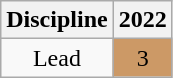<table class="wikitable" style="text-align: center;">
<tr>
<th>Discipline</th>
<th>2022</th>
</tr>
<tr>
<td>Lead</td>
<td style="background: #CC9966;">3</td>
</tr>
</table>
